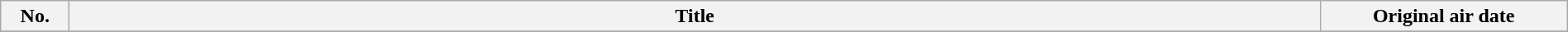<table class="wikitable plainrowheaders" style="width:100%; margin:auto;">
<tr>
<th scope="col" style="width:3em;">No.</th>
<th scope="col">Title</th>
<th scope="col" style="width:12em;">Original air date</th>
</tr>
<tr>
</tr>
</table>
